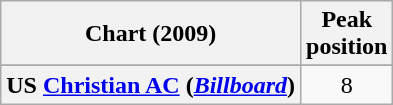<table class="wikitable sortable plainrowheaders" style="text-align:center">
<tr>
<th scope="col">Chart (2009)</th>
<th scope="col">Peak<br>position</th>
</tr>
<tr>
</tr>
<tr>
</tr>
<tr>
<th scope="row">US <a href='#'>Christian AC</a> (<em><a href='#'>Billboard</a></em>)</th>
<td style="text-align:center;">8</td>
</tr>
</table>
